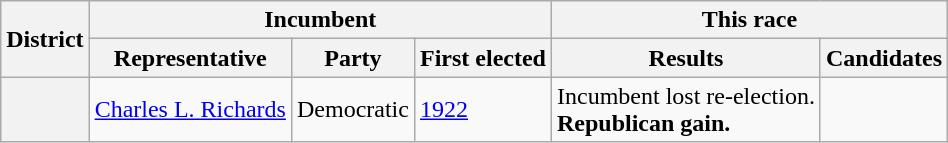<table class=wikitable>
<tr>
<th rowspan=2>District</th>
<th colspan=3>Incumbent</th>
<th colspan=2>This race</th>
</tr>
<tr>
<th>Representative</th>
<th>Party</th>
<th>First elected</th>
<th>Results</th>
<th>Candidates</th>
</tr>
<tr>
<th></th>
<td><a href='#'>Charles L. Richards</a></td>
<td>Democratic</td>
<td><a href='#'>1922</a></td>
<td>Incumbent lost re-election.<br><strong>Republican gain.</strong></td>
<td nowrap></td>
</tr>
</table>
